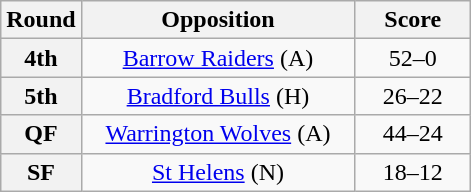<table class="wikitable plainrowheaders" style="text-align:center;margin:0">
<tr>
<th scope="col" style="width:25px">Round</th>
<th scope="col" style="width:175px">Opposition</th>
<th scope="col" style="width:70px">Score</th>
</tr>
<tr>
<th scope=row style="text-align:center">4th</th>
<td> <a href='#'>Barrow Raiders</a> (A)</td>
<td>52–0</td>
</tr>
<tr>
<th scope=row style="text-align:center">5th</th>
<td> <a href='#'>Bradford Bulls</a> (H)</td>
<td>26–22</td>
</tr>
<tr>
<th scope=row style="text-align:center">QF</th>
<td> <a href='#'>Warrington Wolves</a> (A)</td>
<td>44–24</td>
</tr>
<tr>
<th scope=row style="text-align:center">SF</th>
<td> <a href='#'>St Helens</a> (N)</td>
<td>18–12</td>
</tr>
</table>
